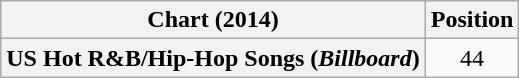<table class="wikitable plainrowheaders" style="text-align:center;">
<tr>
<th scope="col">Chart (2014)</th>
<th scope="col">Position</th>
</tr>
<tr>
<th scope="row">US Hot R&B/Hip-Hop Songs (<em>Billboard</em>)</th>
<td>44</td>
</tr>
</table>
